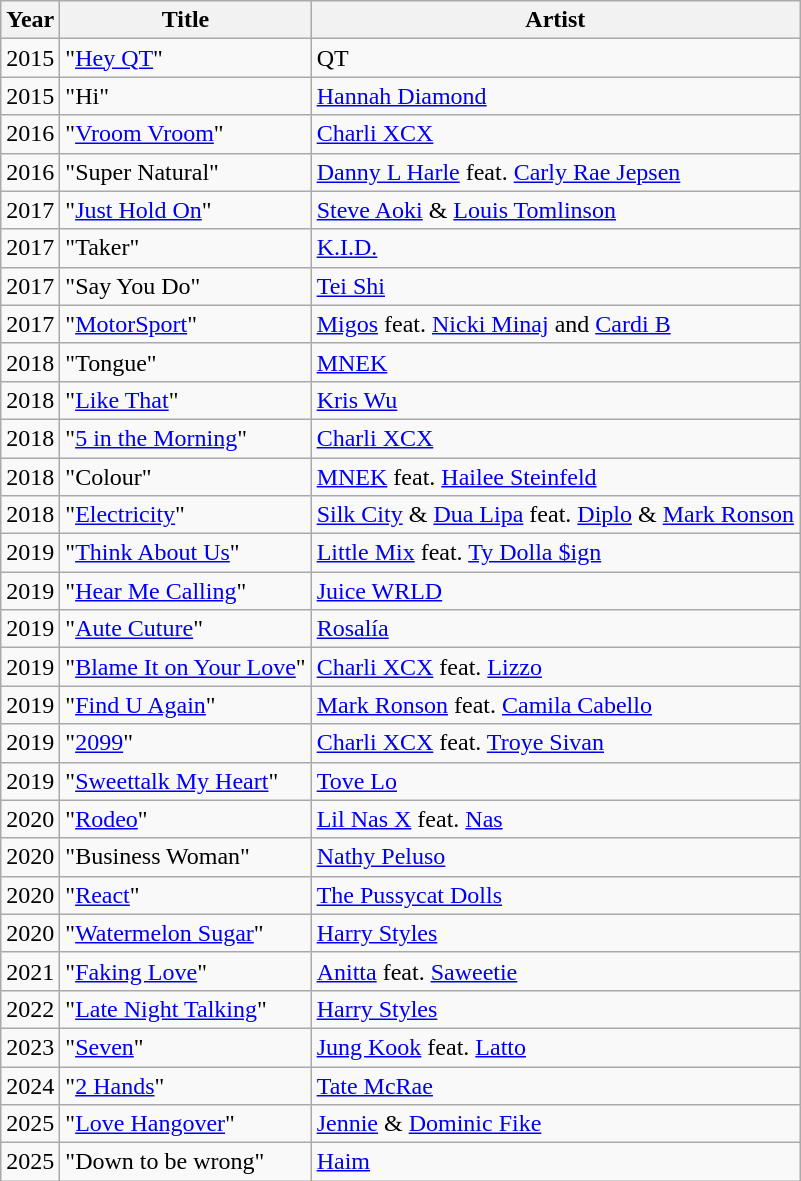<table class="wikitable">
<tr>
<th>Year</th>
<th>Title</th>
<th>Artist</th>
</tr>
<tr>
<td>2015</td>
<td>"<a href='#'>Hey QT</a>"</td>
<td>QT</td>
</tr>
<tr>
<td>2015</td>
<td>"Hi"</td>
<td><a href='#'>Hannah Diamond</a></td>
</tr>
<tr>
<td>2016</td>
<td>"<a href='#'>Vroom Vroom</a>"</td>
<td><a href='#'>Charli XCX</a></td>
</tr>
<tr>
<td>2016</td>
<td>"Super Natural"</td>
<td><a href='#'>Danny L Harle</a> feat. <a href='#'>Carly Rae Jepsen</a></td>
</tr>
<tr>
<td>2017</td>
<td>"<a href='#'>Just Hold On</a>"</td>
<td><a href='#'>Steve Aoki</a> & <a href='#'>Louis Tomlinson</a></td>
</tr>
<tr>
<td>2017</td>
<td>"Taker"</td>
<td><a href='#'>K.I.D.</a></td>
</tr>
<tr>
<td>2017</td>
<td>"Say You Do"</td>
<td><a href='#'>Tei Shi</a></td>
</tr>
<tr>
<td>2017</td>
<td>"<a href='#'>MotorSport</a>"</td>
<td><a href='#'>Migos</a> feat. <a href='#'>Nicki Minaj</a> and <a href='#'>Cardi B</a></td>
</tr>
<tr>
<td>2018</td>
<td>"Tongue"</td>
<td><a href='#'>MNEK</a></td>
</tr>
<tr>
<td>2018</td>
<td>"<a href='#'>Like That</a>"</td>
<td><a href='#'>Kris Wu</a></td>
</tr>
<tr>
<td>2018</td>
<td>"<a href='#'>5 in the Morning</a>"</td>
<td><a href='#'>Charli XCX</a></td>
</tr>
<tr>
<td>2018</td>
<td>"Colour"</td>
<td><a href='#'>MNEK</a> feat. <a href='#'>Hailee Steinfeld</a></td>
</tr>
<tr>
<td>2018</td>
<td>"<a href='#'>Electricity</a>"</td>
<td><a href='#'>Silk City</a> & <a href='#'>Dua Lipa</a> feat. <a href='#'>Diplo</a> & <a href='#'>Mark Ronson</a></td>
</tr>
<tr>
<td>2019</td>
<td>"<a href='#'>Think About Us</a>"</td>
<td><a href='#'>Little Mix</a> feat. <a href='#'>Ty Dolla $ign</a></td>
</tr>
<tr>
<td>2019</td>
<td>"<a href='#'>Hear Me Calling</a>"</td>
<td><a href='#'>Juice WRLD</a></td>
</tr>
<tr>
<td>2019</td>
<td>"<a href='#'>Aute Cuture</a>"</td>
<td><a href='#'>Rosalía</a></td>
</tr>
<tr>
<td>2019</td>
<td>"<a href='#'>Blame It on Your Love</a>"</td>
<td><a href='#'>Charli XCX</a> feat. <a href='#'>Lizzo</a></td>
</tr>
<tr>
<td>2019</td>
<td>"<a href='#'>Find U Again</a>"</td>
<td><a href='#'>Mark Ronson</a> feat. <a href='#'>Camila Cabello</a></td>
</tr>
<tr>
<td>2019</td>
<td>"<a href='#'>2099</a>"</td>
<td><a href='#'>Charli XCX</a> feat. <a href='#'>Troye Sivan</a></td>
</tr>
<tr>
<td>2019</td>
<td>"<a href='#'>Sweettalk My Heart</a>"</td>
<td><a href='#'>Tove Lo</a></td>
</tr>
<tr>
<td>2020</td>
<td>"<a href='#'>Rodeo</a>"</td>
<td><a href='#'>Lil Nas X</a> feat. <a href='#'>Nas</a></td>
</tr>
<tr>
<td>2020</td>
<td>"Business Woman"</td>
<td><a href='#'>Nathy Peluso</a></td>
</tr>
<tr>
<td>2020</td>
<td>"<a href='#'>React</a>"</td>
<td><a href='#'>The Pussycat Dolls</a></td>
</tr>
<tr>
<td>2020</td>
<td>"<a href='#'>Watermelon Sugar</a>"</td>
<td><a href='#'>Harry Styles</a></td>
</tr>
<tr>
<td>2021</td>
<td>"<a href='#'>Faking Love</a>"</td>
<td><a href='#'>Anitta</a> feat. <a href='#'>Saweetie</a></td>
</tr>
<tr>
<td>2022</td>
<td>"<a href='#'>Late Night Talking</a>"</td>
<td><a href='#'>Harry Styles</a></td>
</tr>
<tr>
<td>2023</td>
<td>"<a href='#'>Seven</a>"</td>
<td><a href='#'>Jung Kook</a> feat. <a href='#'>Latto</a></td>
</tr>
<tr>
<td>2024</td>
<td>"<a href='#'>2 Hands</a>"</td>
<td><a href='#'>Tate McRae</a></td>
</tr>
<tr>
<td>2025</td>
<td>"<a href='#'>Love Hangover</a>"</td>
<td><a href='#'>Jennie</a> & <a href='#'>Dominic Fike</a></td>
</tr>
<tr>
<td>2025</td>
<td>"Down to be wrong"</td>
<td><a href='#'>Haim</a></td>
</tr>
</table>
